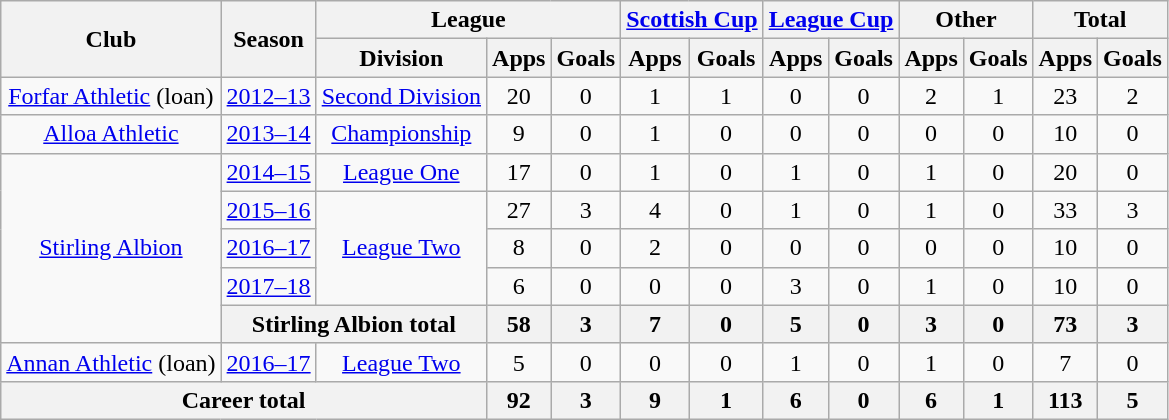<table class="wikitable" style="text-align:center">
<tr>
<th rowspan="2">Club</th>
<th rowspan="2">Season</th>
<th colspan="3">League</th>
<th colspan="2"><a href='#'>Scottish Cup</a></th>
<th colspan="2"><a href='#'>League Cup</a></th>
<th colspan="2">Other</th>
<th colspan="2">Total</th>
</tr>
<tr>
<th>Division</th>
<th>Apps</th>
<th>Goals</th>
<th>Apps</th>
<th>Goals</th>
<th>Apps</th>
<th>Goals</th>
<th>Apps</th>
<th>Goals</th>
<th>Apps</th>
<th>Goals</th>
</tr>
<tr>
<td><a href='#'>Forfar Athletic</a> (loan)</td>
<td><a href='#'>2012–13</a></td>
<td><a href='#'>Second Division</a></td>
<td>20</td>
<td>0</td>
<td>1</td>
<td>1</td>
<td>0</td>
<td>0</td>
<td>2</td>
<td>1</td>
<td>23</td>
<td>2</td>
</tr>
<tr>
<td><a href='#'>Alloa Athletic</a></td>
<td><a href='#'>2013–14</a></td>
<td><a href='#'>Championship</a></td>
<td>9</td>
<td>0</td>
<td>1</td>
<td>0</td>
<td>0</td>
<td>0</td>
<td>0</td>
<td>0</td>
<td>10</td>
<td>0</td>
</tr>
<tr>
<td rowspan="5"><a href='#'>Stirling Albion</a></td>
<td><a href='#'>2014–15</a></td>
<td><a href='#'>League One</a></td>
<td>17</td>
<td>0</td>
<td>1</td>
<td>0</td>
<td>1</td>
<td>0</td>
<td>1</td>
<td>0</td>
<td>20</td>
<td>0</td>
</tr>
<tr>
<td><a href='#'>2015–16</a></td>
<td rowspan="3"><a href='#'>League Two</a></td>
<td>27</td>
<td>3</td>
<td>4</td>
<td>0</td>
<td>1</td>
<td>0</td>
<td>1</td>
<td>0</td>
<td>33</td>
<td>3</td>
</tr>
<tr>
<td><a href='#'>2016–17</a></td>
<td>8</td>
<td>0</td>
<td>2</td>
<td>0</td>
<td>0</td>
<td>0</td>
<td>0</td>
<td>0</td>
<td>10</td>
<td>0</td>
</tr>
<tr>
<td><a href='#'>2017–18</a></td>
<td>6</td>
<td>0</td>
<td>0</td>
<td>0</td>
<td>3</td>
<td>0</td>
<td>1</td>
<td>0</td>
<td>10</td>
<td>0</td>
</tr>
<tr>
<th colspan="2">Stirling Albion total</th>
<th>58</th>
<th>3</th>
<th>7</th>
<th>0</th>
<th>5</th>
<th>0</th>
<th>3</th>
<th>0</th>
<th>73</th>
<th>3</th>
</tr>
<tr>
<td><a href='#'>Annan Athletic</a> (loan)</td>
<td><a href='#'>2016–17</a></td>
<td><a href='#'>League Two</a></td>
<td>5</td>
<td>0</td>
<td>0</td>
<td>0</td>
<td>1</td>
<td>0</td>
<td>1</td>
<td>0</td>
<td>7</td>
<td>0</td>
</tr>
<tr>
<th colspan="3">Career total</th>
<th>92</th>
<th>3</th>
<th>9</th>
<th>1</th>
<th>6</th>
<th>0</th>
<th>6</th>
<th>1</th>
<th>113</th>
<th>5</th>
</tr>
</table>
